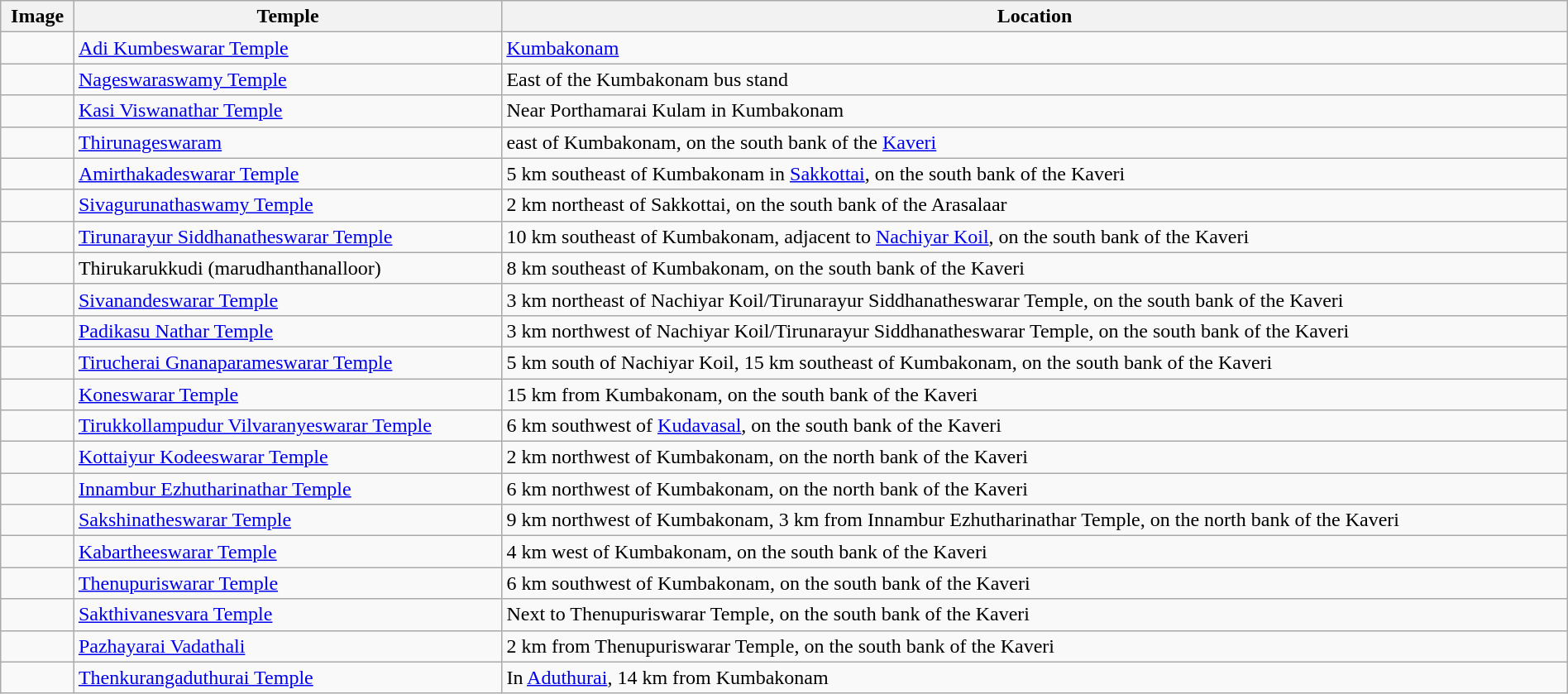<table class="wikitable" border="1" width="100%">
<tr>
<th>Image</th>
<th>Temple</th>
<th>Location</th>
</tr>
<tr>
<td></td>
<td><a href='#'>Adi Kumbeswarar Temple</a></td>
<td><a href='#'>Kumbakonam</a></td>
</tr>
<tr>
<td></td>
<td><a href='#'>Nageswaraswamy Temple</a></td>
<td>East of the Kumbakonam bus stand</td>
</tr>
<tr>
<td></td>
<td><a href='#'>Kasi Viswanathar Temple</a></td>
<td>Near Porthamarai Kulam in Kumbakonam</td>
</tr>
<tr>
<td> </td>
<td><a href='#'>Thirunageswaram</a></td>
<td> east of Kumbakonam, on the south bank of the <a href='#'>Kaveri</a></td>
</tr>
<tr>
<td></td>
<td><a href='#'>Amirthakadeswarar Temple</a></td>
<td>5 km southeast of Kumbakonam in <a href='#'>Sakkottai</a>, on the south bank of the Kaveri</td>
</tr>
<tr>
<td></td>
<td><a href='#'>Sivagurunathaswamy Temple</a></td>
<td>2 km northeast of Sakkottai, on the south bank of the Arasalaar</td>
</tr>
<tr>
<td></td>
<td><a href='#'>Tirunarayur Siddhanatheswarar Temple</a></td>
<td>10 km southeast of Kumbakonam, adjacent to <a href='#'>Nachiyar Koil</a>, on the south bank of the Kaveri</td>
</tr>
<tr>
<td></td>
<td>Thirukarukkudi (marudhanthanalloor)</td>
<td>8 km southeast of Kumbakonam, on the south bank of the Kaveri</td>
</tr>
<tr>
<td></td>
<td><a href='#'>Sivanandeswarar Temple</a></td>
<td>3 km northeast of Nachiyar Koil/Tirunarayur Siddhanatheswarar Temple, on the south bank of the Kaveri</td>
</tr>
<tr>
<td></td>
<td><a href='#'>Padikasu Nathar Temple</a></td>
<td>3 km northwest of Nachiyar Koil/Tirunarayur Siddhanatheswarar Temple, on the south bank of the Kaveri</td>
</tr>
<tr>
<td></td>
<td><a href='#'>Tirucherai Gnanaparameswarar Temple</a></td>
<td>5 km south of Nachiyar Koil, 15 km southeast of Kumbakonam, on the south bank of the Kaveri</td>
</tr>
<tr>
<td></td>
<td><a href='#'>Koneswarar Temple</a></td>
<td>15 km from Kumbakonam, on the south bank of the Kaveri</td>
</tr>
<tr>
<td> </td>
<td><a href='#'>Tirukkollampudur Vilvaranyeswarar Temple</a></td>
<td>6 km southwest of <a href='#'>Kudavasal</a>, on the south bank of the Kaveri</td>
</tr>
<tr>
<td></td>
<td><a href='#'>Kottaiyur Kodeeswarar Temple</a></td>
<td>2 km northwest of Kumbakonam, on the north bank of the Kaveri</td>
</tr>
<tr>
<td></td>
<td><a href='#'>Innambur Ezhutharinathar Temple</a></td>
<td>6 km northwest of Kumbakonam, on the north bank of the Kaveri</td>
</tr>
<tr>
<td></td>
<td><a href='#'>Sakshinatheswarar Temple</a></td>
<td>9 km northwest of Kumbakonam, 3 km from Innambur Ezhutharinathar Temple, on the north bank of the Kaveri</td>
</tr>
<tr>
<td></td>
<td><a href='#'>Kabartheeswarar Temple</a></td>
<td>4 km west of Kumbakonam, on the south bank of the Kaveri</td>
</tr>
<tr>
<td></td>
<td><a href='#'>Thenupuriswarar Temple</a></td>
<td>6 km southwest of Kumbakonam, on the south bank of the Kaveri</td>
</tr>
<tr>
<td></td>
<td><a href='#'>Sakthivanesvara Temple</a></td>
<td>Next to Thenupuriswarar Temple, on the south bank of the Kaveri</td>
</tr>
<tr>
<td></td>
<td><a href='#'>Pazhayarai Vadathali</a></td>
<td>2 km from Thenupuriswarar Temple, on the south bank of the Kaveri</td>
</tr>
<tr>
<td></td>
<td><a href='#'>Thenkurangaduthurai Temple</a></td>
<td>In <a href='#'>Aduthurai</a>, 14 km from Kumbakonam</td>
</tr>
</table>
